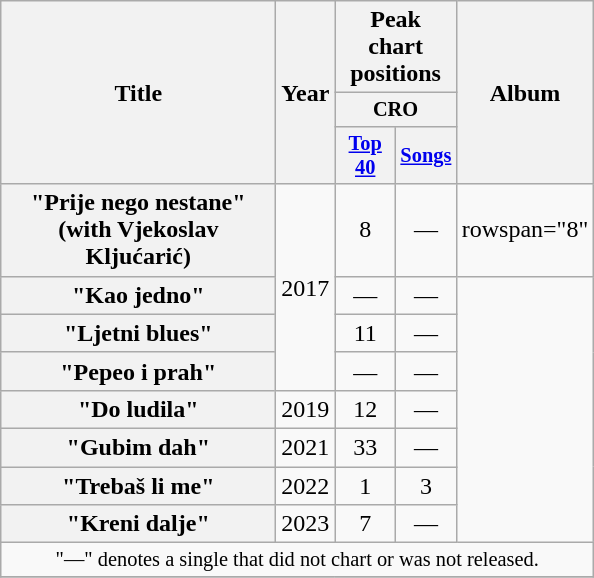<table class="wikitable plainrowheaders" style="text-align:center;">
<tr>
<th rowspan="3" scope="col" style="width:11em;">Title</th>
<th rowspan="3" scope="col">Year</th>
<th colspan="2" scope="col">Peak chart positions</th>
<th rowspan="3" scope="col">Album</th>
</tr>
<tr>
<th colspan="2" style="width:2.5em; font-size:85%">CRO</th>
</tr>
<tr>
<th style="width:2.5em; font-size:85%"><a href='#'>Top 40</a><br></th>
<th style="width:2.5em; font-size:85%"><a href='#'>Songs</a><br></th>
</tr>
<tr>
<th scope="row">"Prije nego nestane" <span>(with Vjekoslav Kljućarić)</span></th>
<td rowspan="4">2017</td>
<td>8</td>
<td>—</td>
<td>rowspan="8" </td>
</tr>
<tr>
<th scope="row">"Kao jedno"</th>
<td>—</td>
<td>—</td>
</tr>
<tr>
<th scope="row">"Ljetni blues"</th>
<td>11</td>
<td>—</td>
</tr>
<tr>
<th scope="row">"Pepeo i prah"</th>
<td>—</td>
<td>—</td>
</tr>
<tr>
<th scope="row">"Do ludila"</th>
<td>2019</td>
<td>12</td>
<td>—</td>
</tr>
<tr>
<th scope="row">"Gubim dah"</th>
<td>2021</td>
<td>33</td>
<td>—</td>
</tr>
<tr>
<th scope="row">"Trebaš li me"<br></th>
<td>2022</td>
<td>1</td>
<td>3</td>
</tr>
<tr>
<th scope="row">"Kreni dalje"</th>
<td>2023</td>
<td>7</td>
<td>—</td>
</tr>
<tr>
<td colspan="20" style="text-align:center; font-size:85%;">"—" denotes a single that did not chart or was not released.</td>
</tr>
<tr>
</tr>
</table>
